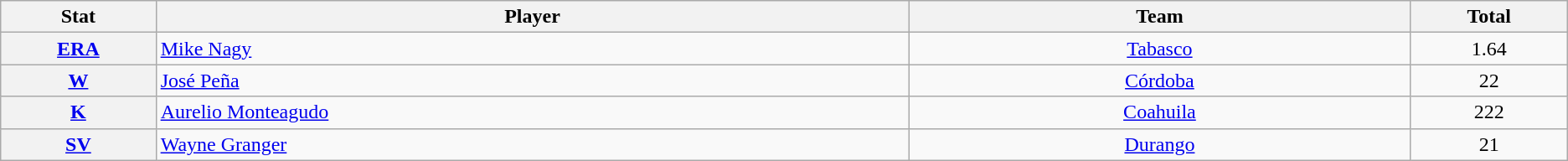<table class="wikitable" style="text-align:center;">
<tr>
<th scope="col" width="3%">Stat</th>
<th scope="col" width="15%">Player</th>
<th scope="col" width="10%">Team</th>
<th scope="col" width="3%">Total</th>
</tr>
<tr>
<th scope="row" style="text-align:center;"><a href='#'>ERA</a></th>
<td align=left> <a href='#'>Mike Nagy</a></td>
<td><a href='#'>Tabasco</a></td>
<td>1.64</td>
</tr>
<tr>
<th scope="row" style="text-align:center;"><a href='#'>W</a></th>
<td align=left> <a href='#'>José Peña</a></td>
<td><a href='#'>Córdoba</a></td>
<td>22</td>
</tr>
<tr>
<th scope="row" style="text-align:center;"><a href='#'>K</a></th>
<td align=left> <a href='#'>Aurelio Monteagudo</a></td>
<td><a href='#'>Coahuila</a></td>
<td>222</td>
</tr>
<tr>
<th scope="row" style="text-align:center;"><a href='#'>SV</a></th>
<td align=left> <a href='#'>Wayne Granger</a></td>
<td><a href='#'>Durango</a></td>
<td>21</td>
</tr>
</table>
